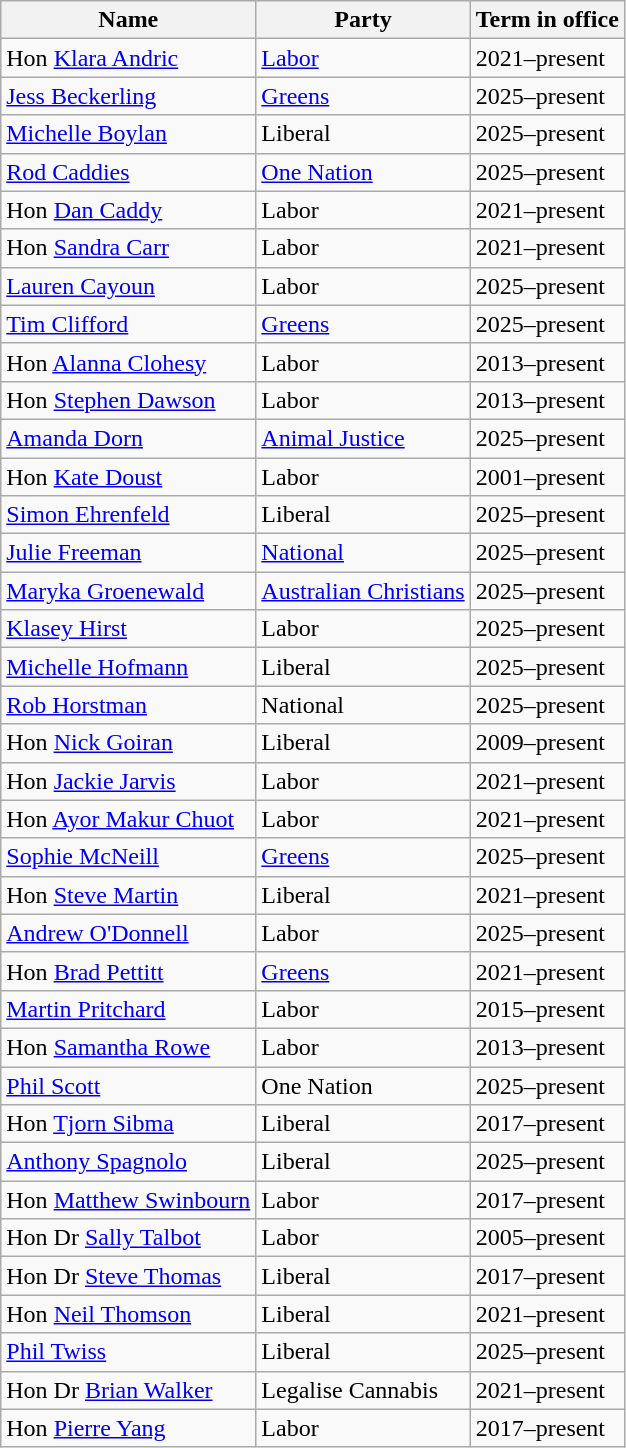<table class="wikitable sortable">
<tr>
<th>Name</th>
<th>Party</th>
<th>Term in office</th>
</tr>
<tr>
<td>Hon <a href='#'>Klara Andric</a></td>
<td><a href='#'>Labor</a></td>
<td>2021–present</td>
</tr>
<tr>
<td><a href='#'>Jess Beckerling</a></td>
<td><a href='#'>Greens</a></td>
<td>2025–present</td>
</tr>
<tr>
<td><a href='#'>Michelle Boylan</a></td>
<td>Liberal</td>
<td>2025–present</td>
</tr>
<tr>
<td><a href='#'>Rod Caddies</a></td>
<td><a href='#'>One Nation</a></td>
<td>2025–present</td>
</tr>
<tr>
<td>Hon <a href='#'>Dan Caddy</a></td>
<td>Labor</td>
<td>2021–present</td>
</tr>
<tr>
<td>Hon <a href='#'>Sandra Carr</a></td>
<td>Labor</td>
<td>2021–present</td>
</tr>
<tr>
<td><a href='#'>Lauren Cayoun</a></td>
<td>Labor</td>
<td>2025–present</td>
</tr>
<tr>
<td><a href='#'>Tim Clifford</a></td>
<td><a href='#'>Greens</a></td>
<td>2025–present</td>
</tr>
<tr>
<td>Hon <a href='#'>Alanna Clohesy</a></td>
<td>Labor</td>
<td>2013–present</td>
</tr>
<tr>
<td>Hon <a href='#'>Stephen Dawson</a></td>
<td>Labor</td>
<td>2013–present</td>
</tr>
<tr>
<td><a href='#'>Amanda Dorn</a></td>
<td><a href='#'>Animal Justice</a></td>
<td>2025–present</td>
</tr>
<tr>
<td>Hon <a href='#'>Kate Doust</a></td>
<td>Labor</td>
<td>2001–present</td>
</tr>
<tr>
<td><a href='#'>Simon Ehrenfeld</a></td>
<td>Liberal</td>
<td>2025–present</td>
</tr>
<tr>
<td><a href='#'>Julie Freeman</a></td>
<td><a href='#'>National</a></td>
<td>2025–present</td>
</tr>
<tr>
<td><a href='#'>Maryka Groenewald</a></td>
<td><a href='#'>Australian Christians</a></td>
<td>2025–present</td>
</tr>
<tr>
<td><a href='#'>Klasey Hirst</a></td>
<td>Labor</td>
<td>2025–present</td>
</tr>
<tr>
<td><a href='#'>Michelle Hofmann</a></td>
<td>Liberal</td>
<td>2025–present</td>
</tr>
<tr>
<td><a href='#'>Rob Horstman</a></td>
<td>National</td>
<td>2025–present</td>
</tr>
<tr>
<td>Hon <a href='#'>Nick Goiran</a></td>
<td>Liberal</td>
<td>2009–present</td>
</tr>
<tr>
<td>Hon <a href='#'>Jackie Jarvis</a></td>
<td>Labor</td>
<td>2021–present</td>
</tr>
<tr>
<td>Hon <a href='#'>Ayor Makur Chuot</a></td>
<td>Labor</td>
<td>2021–present</td>
</tr>
<tr>
<td><a href='#'>Sophie McNeill</a></td>
<td><a href='#'>Greens</a></td>
<td>2025–present</td>
</tr>
<tr>
<td>Hon <a href='#'>Steve Martin</a></td>
<td>Liberal</td>
<td>2021–present</td>
</tr>
<tr>
<td><a href='#'>Andrew O'Donnell</a></td>
<td>Labor</td>
<td>2025–present</td>
</tr>
<tr>
<td>Hon <a href='#'>Brad Pettitt</a></td>
<td><a href='#'>Greens</a></td>
<td>2021–present</td>
</tr>
<tr>
<td><a href='#'>Martin Pritchard</a></td>
<td>Labor</td>
<td>2015–present</td>
</tr>
<tr>
<td>Hon <a href='#'>Samantha Rowe</a></td>
<td>Labor</td>
<td>2013–present</td>
</tr>
<tr>
<td><a href='#'>Phil Scott</a></td>
<td>One Nation</td>
<td>2025–present</td>
</tr>
<tr>
<td>Hon <a href='#'>Tjorn Sibma</a></td>
<td>Liberal</td>
<td>2017–present</td>
</tr>
<tr>
<td><a href='#'>Anthony Spagnolo</a></td>
<td>Liberal</td>
<td>2025–present</td>
</tr>
<tr>
<td>Hon <a href='#'>Matthew Swinbourn</a></td>
<td>Labor</td>
<td>2017–present</td>
</tr>
<tr>
<td>Hon Dr <a href='#'>Sally Talbot</a></td>
<td>Labor</td>
<td>2005–present</td>
</tr>
<tr>
<td>Hon Dr <a href='#'>Steve Thomas</a></td>
<td>Liberal</td>
<td>2017–present</td>
</tr>
<tr>
<td>Hon <a href='#'>Neil Thomson</a></td>
<td>Liberal</td>
<td>2021–present</td>
</tr>
<tr>
<td><a href='#'>Phil Twiss</a></td>
<td>Liberal</td>
<td>2025–present</td>
</tr>
<tr>
<td>Hon Dr <a href='#'>Brian Walker</a></td>
<td>Legalise Cannabis</td>
<td>2021–present</td>
</tr>
<tr>
<td>Hon <a href='#'>Pierre Yang</a></td>
<td>Labor</td>
<td>2017–present</td>
</tr>
</table>
